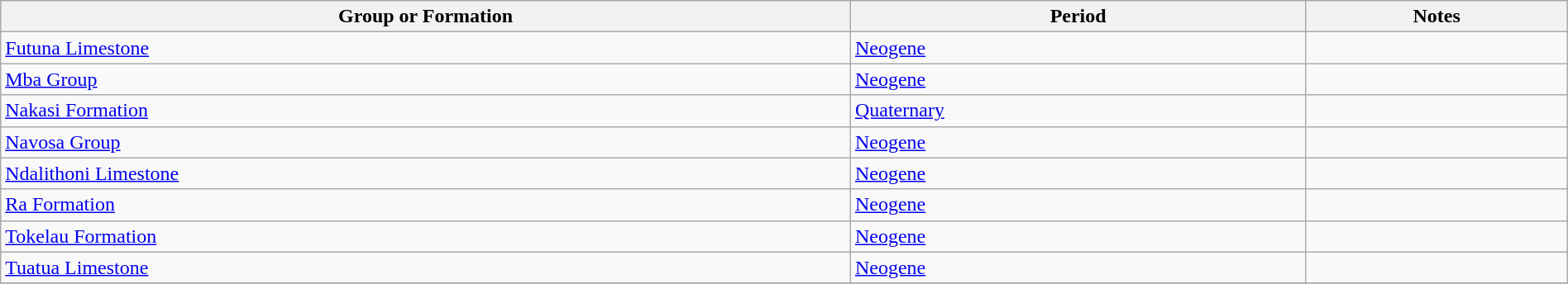<table class="wikitable sortable" style="width: 100%;">
<tr>
<th>Group or Formation</th>
<th>Period</th>
<th class="unsortable">Notes</th>
</tr>
<tr>
<td><a href='#'>Futuna Limestone</a></td>
<td><a href='#'>Neogene</a></td>
<td></td>
</tr>
<tr>
<td><a href='#'>Mba Group</a></td>
<td><a href='#'>Neogene</a></td>
<td></td>
</tr>
<tr>
<td><a href='#'>Nakasi Formation</a></td>
<td><a href='#'>Quaternary</a></td>
<td></td>
</tr>
<tr>
<td><a href='#'>Navosa Group</a></td>
<td><a href='#'>Neogene</a></td>
<td></td>
</tr>
<tr>
<td><a href='#'>Ndalithoni Limestone</a></td>
<td><a href='#'>Neogene</a></td>
<td></td>
</tr>
<tr>
<td><a href='#'>Ra Formation</a></td>
<td><a href='#'>Neogene</a></td>
<td></td>
</tr>
<tr>
<td><a href='#'>Tokelau Formation</a></td>
<td><a href='#'>Neogene</a></td>
<td></td>
</tr>
<tr>
<td><a href='#'>Tuatua Limestone</a></td>
<td><a href='#'>Neogene</a></td>
<td></td>
</tr>
<tr>
</tr>
</table>
